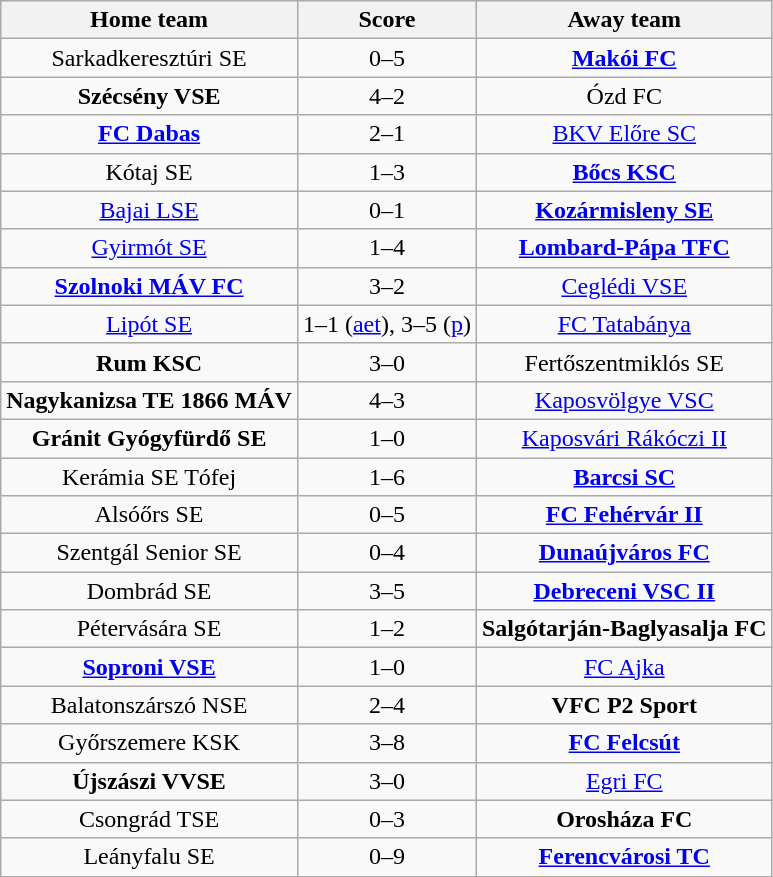<table class="wikitable" style="text-align: center">
<tr>
<th>Home team</th>
<th>Score</th>
<th>Away team</th>
</tr>
<tr>
<td>Sarkadkeresztúri SE</td>
<td>0–5</td>
<td><strong><a href='#'>Makói FC</a></strong></td>
</tr>
<tr>
<td><strong>Szécsény VSE</strong></td>
<td>4–2</td>
<td>Ózd FC</td>
</tr>
<tr>
<td><strong><a href='#'>FC Dabas</a></strong></td>
<td>2–1</td>
<td><a href='#'>BKV Előre SC</a></td>
</tr>
<tr>
<td>Kótaj SE</td>
<td>1–3</td>
<td><strong><a href='#'>Bőcs KSC</a></strong></td>
</tr>
<tr>
<td><a href='#'>Bajai LSE</a></td>
<td>0–1</td>
<td><strong><a href='#'>Kozármisleny SE</a></strong></td>
</tr>
<tr>
<td><a href='#'>Gyirmót SE</a></td>
<td>1–4</td>
<td><strong><a href='#'>Lombard-Pápa TFC</a></strong></td>
</tr>
<tr>
<td><strong><a href='#'>Szolnoki MÁV FC</a></strong></td>
<td>3–2</td>
<td><a href='#'>Ceglédi VSE</a></td>
</tr>
<tr>
<td><a href='#'>Lipót SE</a></td>
<td>1–1 (<a href='#'>aet</a>), 3–5 (<a href='#'>p</a>)</td>
<td><a href='#'>FC Tatabánya</a></td>
</tr>
<tr>
<td><strong>Rum KSC</strong></td>
<td>3–0</td>
<td>Fertőszentmiklós SE</td>
</tr>
<tr>
<td><strong>Nagykanizsa TE 1866 MÁV</strong></td>
<td>4–3</td>
<td><a href='#'>Kaposvölgye VSC</a></td>
</tr>
<tr>
<td><strong>Gránit Gyógyfürdő SE</strong></td>
<td>1–0</td>
<td><a href='#'>Kaposvári Rákóczi II</a></td>
</tr>
<tr>
<td>Kerámia SE Tófej</td>
<td>1–6</td>
<td><strong><a href='#'>Barcsi SC</a></strong></td>
</tr>
<tr>
<td>Alsóőrs SE</td>
<td>0–5</td>
<td><strong><a href='#'>FC Fehérvár II</a></strong></td>
</tr>
<tr>
<td>Szentgál Senior SE</td>
<td>0–4</td>
<td><strong><a href='#'>Dunaújváros FC</a></strong></td>
</tr>
<tr>
<td>Dombrád SE</td>
<td>3–5</td>
<td><strong><a href='#'>Debreceni VSC II</a></strong></td>
</tr>
<tr>
<td>Pétervására SE</td>
<td>1–2</td>
<td><strong>Salgótarján-Baglyasalja FC</strong></td>
</tr>
<tr>
<td><strong><a href='#'>Soproni VSE</a></strong></td>
<td>1–0</td>
<td><a href='#'>FC Ajka</a></td>
</tr>
<tr>
<td>Balatonszárszó NSE</td>
<td>2–4</td>
<td><strong>VFC P2 Sport</strong></td>
</tr>
<tr>
<td>Győrszemere KSK</td>
<td>3–8</td>
<td><strong><a href='#'>FC Felcsút</a></strong></td>
</tr>
<tr>
<td><strong>Újszászi VVSE</strong></td>
<td>3–0</td>
<td><a href='#'>Egri FC</a></td>
</tr>
<tr>
<td>Csongrád TSE</td>
<td>0–3</td>
<td><strong>Orosháza FC</strong></td>
</tr>
<tr>
<td>Leányfalu SE</td>
<td>0–9</td>
<td><strong><a href='#'>Ferencvárosi TC</a></strong></td>
</tr>
</table>
